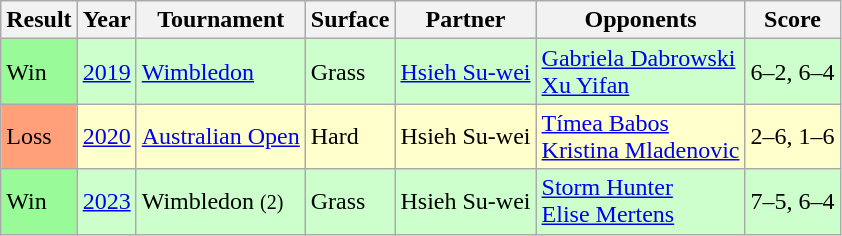<table class="sortable wikitable">
<tr>
<th>Result</th>
<th>Year</th>
<th>Tournament</th>
<th>Surface</th>
<th>Partner</th>
<th>Opponents</th>
<th class=unsortable>Score</th>
</tr>
<tr bgcolor=ccffcc>
<td bgcolor=98fb98>Win</td>
<td><a href='#'>2019</a></td>
<td><a href='#'>Wimbledon</a></td>
<td>Grass</td>
<td> <a href='#'>Hsieh Su-wei</a></td>
<td> <a href='#'>Gabriela Dabrowski</a> <br>  <a href='#'>Xu Yifan</a></td>
<td>6–2, 6–4</td>
</tr>
<tr bgcolor=ffffcc>
<td bgcolor=ffa07a>Loss</td>
<td><a href='#'>2020</a></td>
<td><a href='#'>Australian Open</a></td>
<td>Hard</td>
<td> Hsieh Su-wei</td>
<td> <a href='#'>Tímea Babos</a> <br>  <a href='#'>Kristina Mladenovic</a></td>
<td>2–6, 1–6</td>
</tr>
<tr style="background:#CCFFCC;">
<td bgcolor=98fb98>Win</td>
<td><a href='#'>2023</a></td>
<td>Wimbledon <small>(2)</small></td>
<td>Grass</td>
<td> Hsieh Su-wei</td>
<td> <a href='#'>Storm Hunter</a> <br>  <a href='#'>Elise Mertens</a></td>
<td>7–5, 6–4</td>
</tr>
</table>
